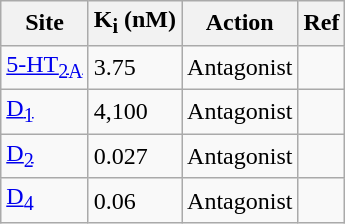<table class="wikitable">
<tr>
<th>Site</th>
<th>K<sub>i</sub> (nM)</th>
<th>Action</th>
<th>Ref</th>
</tr>
<tr>
<td><a href='#'>5-HT<sub>2A</sub></a></td>
<td>3.75</td>
<td>Antagonist</td>
<td></td>
</tr>
<tr>
<td><a href='#'>D<sub>1</sub></a></td>
<td>4,100</td>
<td>Antagonist</td>
<td></td>
</tr>
<tr>
<td><a href='#'>D<sub>2</sub></a></td>
<td>0.027</td>
<td>Antagonist</td>
<td></td>
</tr>
<tr>
<td><a href='#'>D<sub>4</sub></a></td>
<td>0.06</td>
<td>Antagonist</td>
<td></td>
</tr>
</table>
